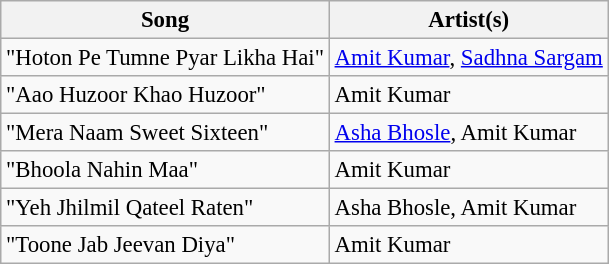<table class="wikitable tracklist" style="font-size:95%;">
<tr>
<th>Song</th>
<th>Artist(s)</th>
</tr>
<tr>
<td>"Hoton Pe Tumne Pyar Likha Hai"</td>
<td><a href='#'>Amit Kumar</a>, <a href='#'>Sadhna Sargam</a></td>
</tr>
<tr>
<td>"Aao Huzoor Khao Huzoor"</td>
<td>Amit Kumar</td>
</tr>
<tr>
<td>"Mera Naam Sweet Sixteen"</td>
<td><a href='#'>Asha Bhosle</a>, Amit Kumar</td>
</tr>
<tr>
<td>"Bhoola Nahin Maa"</td>
<td>Amit Kumar</td>
</tr>
<tr>
<td>"Yeh Jhilmil Qateel Raten"</td>
<td>Asha Bhosle, Amit Kumar</td>
</tr>
<tr>
<td>"Toone Jab Jeevan Diya"</td>
<td>Amit Kumar</td>
</tr>
</table>
